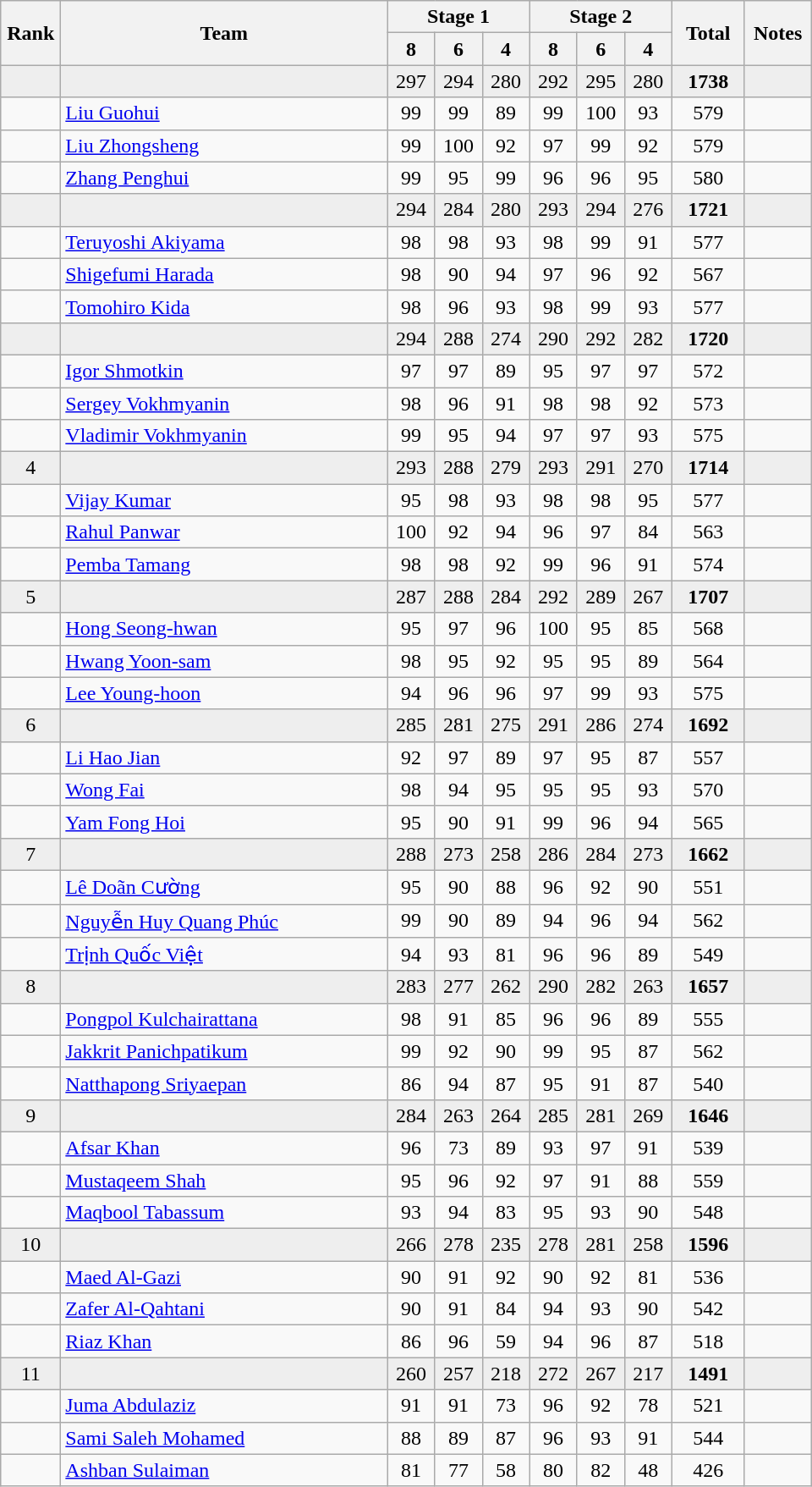<table class="wikitable" style="text-align:center">
<tr>
<th rowspan=2 width=40>Rank</th>
<th rowspan=2 width=250>Team</th>
<th colspan=3>Stage 1</th>
<th colspan=3>Stage 2</th>
<th rowspan=2 width=50>Total</th>
<th rowspan=2 width=45>Notes</th>
</tr>
<tr>
<th width=30>8</th>
<th width=30>6</th>
<th width=30>4</th>
<th width=30>8</th>
<th width=30>6</th>
<th width=30>4</th>
</tr>
<tr bgcolor=eeeeee>
<td></td>
<td align=left></td>
<td>297</td>
<td>294</td>
<td>280</td>
<td>292</td>
<td>295</td>
<td>280</td>
<td><strong>1738</strong></td>
<td></td>
</tr>
<tr>
<td></td>
<td align=left><a href='#'>Liu Guohui</a></td>
<td>99</td>
<td>99</td>
<td>89</td>
<td>99</td>
<td>100</td>
<td>93</td>
<td>579</td>
<td></td>
</tr>
<tr>
<td></td>
<td align=left><a href='#'>Liu Zhongsheng</a></td>
<td>99</td>
<td>100</td>
<td>92</td>
<td>97</td>
<td>99</td>
<td>92</td>
<td>579</td>
<td></td>
</tr>
<tr>
<td></td>
<td align=left><a href='#'>Zhang Penghui</a></td>
<td>99</td>
<td>95</td>
<td>99</td>
<td>96</td>
<td>96</td>
<td>95</td>
<td>580</td>
<td></td>
</tr>
<tr bgcolor=eeeeee>
<td></td>
<td align=left></td>
<td>294</td>
<td>284</td>
<td>280</td>
<td>293</td>
<td>294</td>
<td>276</td>
<td><strong>1721</strong></td>
<td></td>
</tr>
<tr>
<td></td>
<td align=left><a href='#'>Teruyoshi Akiyama</a></td>
<td>98</td>
<td>98</td>
<td>93</td>
<td>98</td>
<td>99</td>
<td>91</td>
<td>577</td>
<td></td>
</tr>
<tr>
<td></td>
<td align=left><a href='#'>Shigefumi Harada</a></td>
<td>98</td>
<td>90</td>
<td>94</td>
<td>97</td>
<td>96</td>
<td>92</td>
<td>567</td>
<td></td>
</tr>
<tr>
<td></td>
<td align=left><a href='#'>Tomohiro Kida</a></td>
<td>98</td>
<td>96</td>
<td>93</td>
<td>98</td>
<td>99</td>
<td>93</td>
<td>577</td>
<td></td>
</tr>
<tr bgcolor=eeeeee>
<td></td>
<td align=left></td>
<td>294</td>
<td>288</td>
<td>274</td>
<td>290</td>
<td>292</td>
<td>282</td>
<td><strong>1720</strong></td>
<td></td>
</tr>
<tr>
<td></td>
<td align=left><a href='#'>Igor Shmotkin</a></td>
<td>97</td>
<td>97</td>
<td>89</td>
<td>95</td>
<td>97</td>
<td>97</td>
<td>572</td>
<td></td>
</tr>
<tr>
<td></td>
<td align=left><a href='#'>Sergey Vokhmyanin</a></td>
<td>98</td>
<td>96</td>
<td>91</td>
<td>98</td>
<td>98</td>
<td>92</td>
<td>573</td>
<td></td>
</tr>
<tr>
<td></td>
<td align=left><a href='#'>Vladimir Vokhmyanin</a></td>
<td>99</td>
<td>95</td>
<td>94</td>
<td>97</td>
<td>97</td>
<td>93</td>
<td>575</td>
<td></td>
</tr>
<tr bgcolor=eeeeee>
<td>4</td>
<td align=left></td>
<td>293</td>
<td>288</td>
<td>279</td>
<td>293</td>
<td>291</td>
<td>270</td>
<td><strong>1714</strong></td>
<td></td>
</tr>
<tr>
<td></td>
<td align=left><a href='#'>Vijay Kumar</a></td>
<td>95</td>
<td>98</td>
<td>93</td>
<td>98</td>
<td>98</td>
<td>95</td>
<td>577</td>
<td></td>
</tr>
<tr>
<td></td>
<td align=left><a href='#'>Rahul Panwar</a></td>
<td>100</td>
<td>92</td>
<td>94</td>
<td>96</td>
<td>97</td>
<td>84</td>
<td>563</td>
<td></td>
</tr>
<tr>
<td></td>
<td align=left><a href='#'>Pemba Tamang</a></td>
<td>98</td>
<td>98</td>
<td>92</td>
<td>99</td>
<td>96</td>
<td>91</td>
<td>574</td>
<td></td>
</tr>
<tr bgcolor=eeeeee>
<td>5</td>
<td align=left></td>
<td>287</td>
<td>288</td>
<td>284</td>
<td>292</td>
<td>289</td>
<td>267</td>
<td><strong>1707</strong></td>
<td></td>
</tr>
<tr>
<td></td>
<td align=left><a href='#'>Hong Seong-hwan</a></td>
<td>95</td>
<td>97</td>
<td>96</td>
<td>100</td>
<td>95</td>
<td>85</td>
<td>568</td>
<td></td>
</tr>
<tr>
<td></td>
<td align=left><a href='#'>Hwang Yoon-sam</a></td>
<td>98</td>
<td>95</td>
<td>92</td>
<td>95</td>
<td>95</td>
<td>89</td>
<td>564</td>
<td></td>
</tr>
<tr>
<td></td>
<td align=left><a href='#'>Lee Young-hoon</a></td>
<td>94</td>
<td>96</td>
<td>96</td>
<td>97</td>
<td>99</td>
<td>93</td>
<td>575</td>
<td></td>
</tr>
<tr bgcolor=eeeeee>
<td>6</td>
<td align=left></td>
<td>285</td>
<td>281</td>
<td>275</td>
<td>291</td>
<td>286</td>
<td>274</td>
<td><strong>1692</strong></td>
<td></td>
</tr>
<tr>
<td></td>
<td align=left><a href='#'>Li Hao Jian</a></td>
<td>92</td>
<td>97</td>
<td>89</td>
<td>97</td>
<td>95</td>
<td>87</td>
<td>557</td>
<td></td>
</tr>
<tr>
<td></td>
<td align=left><a href='#'>Wong Fai</a></td>
<td>98</td>
<td>94</td>
<td>95</td>
<td>95</td>
<td>95</td>
<td>93</td>
<td>570</td>
<td></td>
</tr>
<tr>
<td></td>
<td align=left><a href='#'>Yam Fong Hoi</a></td>
<td>95</td>
<td>90</td>
<td>91</td>
<td>99</td>
<td>96</td>
<td>94</td>
<td>565</td>
<td></td>
</tr>
<tr bgcolor=eeeeee>
<td>7</td>
<td align=left></td>
<td>288</td>
<td>273</td>
<td>258</td>
<td>286</td>
<td>284</td>
<td>273</td>
<td><strong>1662</strong></td>
<td></td>
</tr>
<tr>
<td></td>
<td align=left><a href='#'>Lê Doãn Cường</a></td>
<td>95</td>
<td>90</td>
<td>88</td>
<td>96</td>
<td>92</td>
<td>90</td>
<td>551</td>
<td></td>
</tr>
<tr>
<td></td>
<td align=left><a href='#'>Nguyễn Huy Quang Phúc</a></td>
<td>99</td>
<td>90</td>
<td>89</td>
<td>94</td>
<td>96</td>
<td>94</td>
<td>562</td>
<td></td>
</tr>
<tr>
<td></td>
<td align=left><a href='#'>Trịnh Quốc Việt</a></td>
<td>94</td>
<td>93</td>
<td>81</td>
<td>96</td>
<td>96</td>
<td>89</td>
<td>549</td>
<td></td>
</tr>
<tr bgcolor=eeeeee>
<td>8</td>
<td align=left></td>
<td>283</td>
<td>277</td>
<td>262</td>
<td>290</td>
<td>282</td>
<td>263</td>
<td><strong>1657</strong></td>
<td></td>
</tr>
<tr>
<td></td>
<td align=left><a href='#'>Pongpol Kulchairattana</a></td>
<td>98</td>
<td>91</td>
<td>85</td>
<td>96</td>
<td>96</td>
<td>89</td>
<td>555</td>
<td></td>
</tr>
<tr>
<td></td>
<td align=left><a href='#'>Jakkrit Panichpatikum</a></td>
<td>99</td>
<td>92</td>
<td>90</td>
<td>99</td>
<td>95</td>
<td>87</td>
<td>562</td>
<td></td>
</tr>
<tr>
<td></td>
<td align=left><a href='#'>Natthapong Sriyaepan</a></td>
<td>86</td>
<td>94</td>
<td>87</td>
<td>95</td>
<td>91</td>
<td>87</td>
<td>540</td>
<td></td>
</tr>
<tr bgcolor=eeeeee>
<td>9</td>
<td align=left></td>
<td>284</td>
<td>263</td>
<td>264</td>
<td>285</td>
<td>281</td>
<td>269</td>
<td><strong>1646</strong></td>
<td></td>
</tr>
<tr>
<td></td>
<td align=left><a href='#'>Afsar Khan</a></td>
<td>96</td>
<td>73</td>
<td>89</td>
<td>93</td>
<td>97</td>
<td>91</td>
<td>539</td>
<td></td>
</tr>
<tr>
<td></td>
<td align=left><a href='#'>Mustaqeem Shah</a></td>
<td>95</td>
<td>96</td>
<td>92</td>
<td>97</td>
<td>91</td>
<td>88</td>
<td>559</td>
<td></td>
</tr>
<tr>
<td></td>
<td align=left><a href='#'>Maqbool Tabassum</a></td>
<td>93</td>
<td>94</td>
<td>83</td>
<td>95</td>
<td>93</td>
<td>90</td>
<td>548</td>
<td></td>
</tr>
<tr bgcolor=eeeeee>
<td>10</td>
<td align=left></td>
<td>266</td>
<td>278</td>
<td>235</td>
<td>278</td>
<td>281</td>
<td>258</td>
<td><strong>1596</strong></td>
<td></td>
</tr>
<tr>
<td></td>
<td align=left><a href='#'>Maed Al-Gazi</a></td>
<td>90</td>
<td>91</td>
<td>92</td>
<td>90</td>
<td>92</td>
<td>81</td>
<td>536</td>
<td></td>
</tr>
<tr>
<td></td>
<td align=left><a href='#'>Zafer Al-Qahtani</a></td>
<td>90</td>
<td>91</td>
<td>84</td>
<td>94</td>
<td>93</td>
<td>90</td>
<td>542</td>
<td></td>
</tr>
<tr>
<td></td>
<td align=left><a href='#'>Riaz Khan</a></td>
<td>86</td>
<td>96</td>
<td>59</td>
<td>94</td>
<td>96</td>
<td>87</td>
<td>518</td>
<td></td>
</tr>
<tr bgcolor=eeeeee>
<td>11</td>
<td align=left></td>
<td>260</td>
<td>257</td>
<td>218</td>
<td>272</td>
<td>267</td>
<td>217</td>
<td><strong>1491</strong></td>
<td></td>
</tr>
<tr>
<td></td>
<td align=left><a href='#'>Juma Abdulaziz</a></td>
<td>91</td>
<td>91</td>
<td>73</td>
<td>96</td>
<td>92</td>
<td>78</td>
<td>521</td>
<td></td>
</tr>
<tr>
<td></td>
<td align=left><a href='#'>Sami Saleh Mohamed</a></td>
<td>88</td>
<td>89</td>
<td>87</td>
<td>96</td>
<td>93</td>
<td>91</td>
<td>544</td>
<td></td>
</tr>
<tr>
<td></td>
<td align=left><a href='#'>Ashban Sulaiman</a></td>
<td>81</td>
<td>77</td>
<td>58</td>
<td>80</td>
<td>82</td>
<td>48</td>
<td>426</td>
<td></td>
</tr>
</table>
